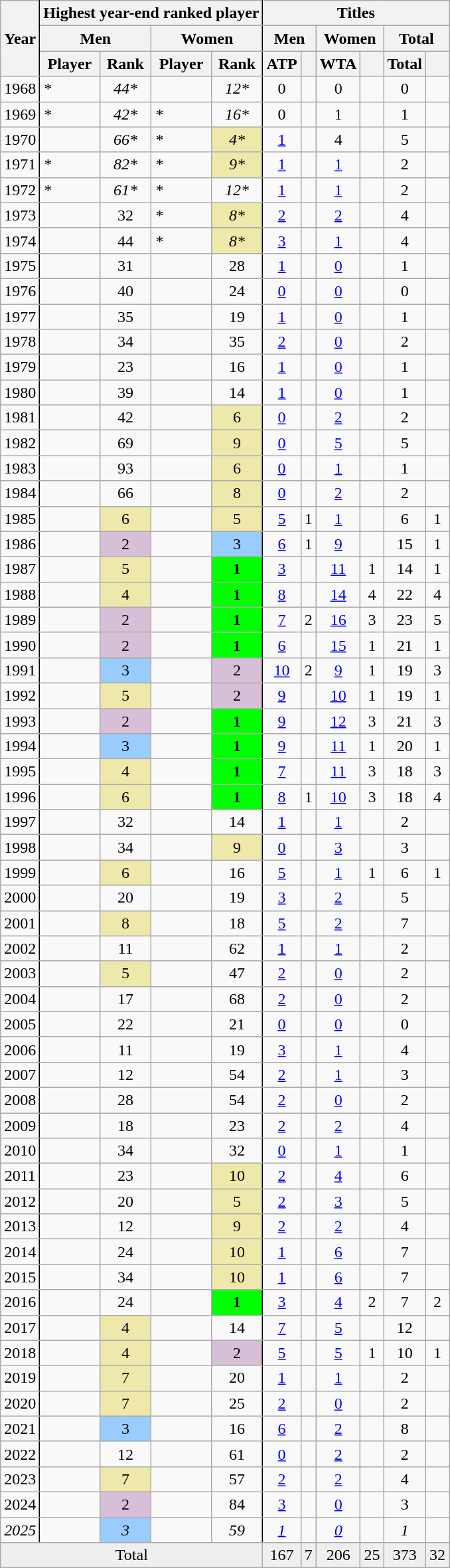<table class="wikitable mw-datatable sortable nowrap" style=text-align:center>
<tr>
<th rowspan="3" style="border-right: 1pt black solid">Year</th>
<th colspan="4" style="border-right: 1pt black solid">Highest year-end ranked player</th>
<th colspan="6">Titles</th>
</tr>
<tr>
<th colspan="2">Men</th>
<th colspan="2" style="border-right: 1pt black solid">Women</th>
<th colspan="2">Men</th>
<th colspan="2">Women</th>
<th colspan="2">Total</th>
</tr>
<tr>
<th>Player</th>
<th>Rank</th>
<th>Player</th>
<th style="border-right: 1pt black solid">Rank</th>
<th>ATP</th>
<th></th>
<th>WTA</th>
<th></th>
<th>Total</th>
<th></th>
</tr>
<tr>
<td style="border-right: 1pt black solid">1968</td>
<td align="left"><em>*</em></td>
<td><em>44*</em></td>
<td align="left"><em></em></td>
<td style="border-right: 1pt black solid"><em>12*</em></td>
<td>0</td>
<td></td>
<td>0</td>
<td></td>
<td>0</td>
<td></td>
</tr>
<tr>
<td style="border-right: 1pt black solid">1969</td>
<td align="left"><em>*</em></td>
<td><em>42*</em></td>
<td align="left"><em> *</em></td>
<td style="border-right: 1pt black solid"><em>16*</em></td>
<td>0</td>
<td></td>
<td>1</td>
<td></td>
<td>1</td>
<td></td>
</tr>
<tr>
<td style="border-right: 1pt black solid">1970</td>
<td align="left"><em></em></td>
<td><em>66*</em></td>
<td align="left"><em> *</em></td>
<td bgcolor=eee8aa style="border-right: 1pt black solid"><em>4*</em></td>
<td><a href='#'>1</a></td>
<td></td>
<td>4</td>
<td></td>
<td>5</td>
<td></td>
</tr>
<tr>
<td style="border-right: 1pt black solid">1971</td>
<td align="left"><em> *</em></td>
<td><em>82*</em></td>
<td align="left"><em> *</em></td>
<td bgcolor=eee8aa style="border-right: 1pt black solid"><em>9*</em></td>
<td><a href='#'>1</a></td>
<td></td>
<td><a href='#'>1</a></td>
<td></td>
<td>2</td>
<td></td>
</tr>
<tr>
<td style="border-right: 1pt black solid">1972</td>
<td align="left"><em> *</em></td>
<td><em>61*</em></td>
<td align="left"><em> *</em></td>
<td style="border-right: 1pt black solid"><em>12*</em></td>
<td><a href='#'>1</a></td>
<td></td>
<td><a href='#'>1</a></td>
<td></td>
<td>2</td>
<td></td>
</tr>
<tr>
<td style="border-right: 1pt black solid">1973</td>
<td align="left"></td>
<td>32</td>
<td align="left"><em> *</em></td>
<td bgcolor=eee8aa style="border-right: 1pt black solid"><em>8*</em></td>
<td><a href='#'>2</a></td>
<td></td>
<td><a href='#'>2</a></td>
<td></td>
<td>4</td>
<td></td>
</tr>
<tr>
<td style="border-right: 1pt black solid">1974</td>
<td align="left"></td>
<td>44</td>
<td align="left"><em> *</em></td>
<td bgcolor=eee8aa style="border-right: 1pt black solid"><em>8*</em></td>
<td><a href='#'>3</a></td>
<td></td>
<td><a href='#'>1</a></td>
<td></td>
<td>4</td>
<td></td>
</tr>
<tr>
<td style="border-right: 1pt black solid">1975</td>
<td align="left"> </td>
<td>31</td>
<td align="left"></td>
<td style="border-right: 1pt black solid">28</td>
<td><a href='#'>1</a></td>
<td></td>
<td><a href='#'>0</a></td>
<td></td>
<td>1</td>
<td></td>
</tr>
<tr>
<td style="border-right: 1pt black solid">1976</td>
<td align="left"> </td>
<td>40</td>
<td align="left"> <em></em></td>
<td style="border-right: 1pt black solid">24</td>
<td><a href='#'>0</a></td>
<td></td>
<td><a href='#'>0</a></td>
<td></td>
<td>0</td>
<td></td>
</tr>
<tr>
<td style="border-right: 1pt black solid">1977</td>
<td align="left"> </td>
<td>35</td>
<td align="left"></td>
<td style="border-right: 1pt black solid">19</td>
<td><a href='#'>1</a></td>
<td></td>
<td><a href='#'>0</a></td>
<td></td>
<td>1</td>
<td></td>
</tr>
<tr>
<td style="border-right: 1pt black solid">1978</td>
<td align="left"></td>
<td>34</td>
<td align="left"></td>
<td style="border-right: 1pt black solid">35</td>
<td><a href='#'>2</a></td>
<td></td>
<td><a href='#'>0</a></td>
<td></td>
<td>2</td>
<td></td>
</tr>
<tr>
<td style="border-right: 1pt black solid">1979</td>
<td align="left"> </td>
<td>23</td>
<td align="left"> </td>
<td style="border-right: 1pt black solid">16</td>
<td><a href='#'>1</a></td>
<td></td>
<td><a href='#'>0</a></td>
<td></td>
<td>1</td>
<td></td>
</tr>
<tr>
<td style="border-right: 1pt black solid">1980</td>
<td align="left"></td>
<td>39</td>
<td align="left"> </td>
<td style="border-right: 1pt black solid">14</td>
<td><a href='#'>1</a></td>
<td></td>
<td><a href='#'>0</a></td>
<td></td>
<td>1</td>
<td></td>
</tr>
<tr>
<td style="border-right: 1pt black solid">1981</td>
<td align="left"> </td>
<td>42</td>
<td align="left"> </td>
<td bgcolor=eee8aa style="border-right: 1pt black solid">6</td>
<td><a href='#'>0</a></td>
<td></td>
<td><a href='#'>2</a></td>
<td></td>
<td>2</td>
<td></td>
</tr>
<tr>
<td style="border-right: 1pt black solid">1982</td>
<td align="left"></td>
<td>69</td>
<td align="left"></td>
<td bgcolor=eee8aa style="border-right: 1pt black solid">9</td>
<td><a href='#'>0</a></td>
<td></td>
<td><a href='#'>5</a></td>
<td></td>
<td>5</td>
<td></td>
</tr>
<tr>
<td style="border-right: 1pt black solid">1983</td>
<td align="left"> </td>
<td>93</td>
<td align="left"> </td>
<td bgcolor=eee8aa style="border-right: 1pt black solid">6</td>
<td><a href='#'>0</a></td>
<td></td>
<td><a href='#'>1</a></td>
<td></td>
<td>1</td>
<td></td>
</tr>
<tr>
<td style="border-right: 1pt black solid">1984</td>
<td align="left"></td>
<td>66</td>
<td align="left"></td>
<td bgcolor=eee8aa style="border-right: 1pt black solid">8</td>
<td><a href='#'>0</a></td>
<td></td>
<td><a href='#'>2</a></td>
<td></td>
<td>2</td>
<td></td>
</tr>
<tr>
<td style="border-right: 1pt black solid">1985</td>
<td align="left"> </td>
<td bgcolor=eee8aa>6</td>
<td align="left"> </td>
<td bgcolor=eee8aa style="border-right: 1pt black solid">5</td>
<td><a href='#'>5</a></td>
<td>1</td>
<td><a href='#'>1</a></td>
<td></td>
<td>6</td>
<td>1</td>
</tr>
<tr>
<td style="border-right: 1pt black solid">1986</td>
<td align="left"> </td>
<td bgcolor=thistle>2</td>
<td align="left"></td>
<td bgcolor=99ccff style="border-right: 1pt black solid">3</td>
<td><a href='#'>6</a></td>
<td>1</td>
<td><a href='#'>9</a></td>
<td></td>
<td>15</td>
<td>1</td>
</tr>
<tr>
<td style="border-right: 1pt black solid">1987</td>
<td align="left"> </td>
<td bgcolor=eee8aa>5</td>
<td align="left"> </td>
<td bgcolor=lime style="border-right: 1pt black solid"><strong>1</strong></td>
<td><a href='#'>3</a></td>
<td></td>
<td><a href='#'>11</a></td>
<td>1</td>
<td>14</td>
<td>1</td>
</tr>
<tr>
<td style="border-right: 1pt black solid">1988</td>
<td align="left"> </td>
<td bgcolor=eee8aa>4</td>
<td align="left"> </td>
<td bgcolor=lime style="border-right: 1pt black solid"><strong>1</strong></td>
<td><a href='#'>8</a></td>
<td></td>
<td><a href='#'>14</a></td>
<td>4</td>
<td>22</td>
<td>4</td>
</tr>
<tr>
<td style="border-right: 1pt black solid">1989</td>
<td align="left"> </td>
<td bgcolor=thistle>2</td>
<td align="left"> </td>
<td bgcolor=lime style="border-right: 1pt black solid"><strong>1</strong></td>
<td><a href='#'>7</a></td>
<td>2</td>
<td><a href='#'>16</a></td>
<td>3</td>
<td>23</td>
<td>5</td>
</tr>
<tr>
<td style="border-right: 1pt black solid">1990</td>
<td align="left"> </td>
<td bgcolor=thistle>2</td>
<td align="left"> </td>
<td bgcolor=lime style="border-right: 1pt black solid"><strong>1</strong></td>
<td><a href='#'>6</a></td>
<td></td>
<td><a href='#'>15</a></td>
<td>1</td>
<td>21</td>
<td>1</td>
</tr>
<tr>
<td style="border-right: 1pt black solid">1991</td>
<td align="left"> </td>
<td bgcolor=99ccff>3</td>
<td align="left"> </td>
<td bgcolor=thistle style="border-right: 1pt black solid">2</td>
<td><a href='#'>10</a></td>
<td>2</td>
<td><a href='#'>9</a></td>
<td>1</td>
<td>19</td>
<td>3</td>
</tr>
<tr>
<td style="border-right: 1pt black solid">1992</td>
<td align="left"> </td>
<td bgcolor=eee8aa>5</td>
<td align="left"> </td>
<td bgcolor=thistle style="border-right: 1pt black solid">2</td>
<td><a href='#'>9</a></td>
<td></td>
<td><a href='#'>10</a></td>
<td>1</td>
<td>19</td>
<td>1</td>
</tr>
<tr>
<td style="border-right: 1pt black solid">1993</td>
<td align="left"></td>
<td bgcolor=thistle>2</td>
<td align="left"> </td>
<td bgcolor=lime style="border-right: 1pt black solid"><strong>1</strong></td>
<td><a href='#'>9</a></td>
<td></td>
<td><a href='#'>12</a></td>
<td>3</td>
<td>21</td>
<td>3</td>
</tr>
<tr>
<td style="border-right: 1pt black solid">1994</td>
<td align="left"> </td>
<td bgcolor=99ccff>3</td>
<td align="left"> </td>
<td bgcolor=lime style="border-right: 1pt black solid"><strong>1</strong></td>
<td><a href='#'>9</a></td>
<td></td>
<td><a href='#'>11</a></td>
<td>1</td>
<td>20</td>
<td>1</td>
</tr>
<tr>
<td style="border-right: 1pt black solid">1995</td>
<td align="left"> </td>
<td bgcolor=eee8aa>4</td>
<td align="left"> </td>
<td bgcolor=lime style="border-right: 1pt black solid"><strong>1</strong></td>
<td><a href='#'>7</a></td>
<td></td>
<td><a href='#'>11</a></td>
<td>3</td>
<td>18</td>
<td>3</td>
</tr>
<tr>
<td style="border-right: 1pt black solid">1996</td>
<td align="left"> </td>
<td bgcolor=eee8aa>6</td>
<td align="left"> </td>
<td bgcolor=lime style="border-right: 1pt black solid"><strong>1</strong></td>
<td><a href='#'>8</a></td>
<td>1</td>
<td><a href='#'>10</a></td>
<td>3</td>
<td>18</td>
<td>4</td>
</tr>
<tr>
<td style="border-right: 1pt black solid">1997</td>
<td align="left"></td>
<td>32</td>
<td align="left"></td>
<td style="border-right: 1pt black solid">14</td>
<td><a href='#'>1</a></td>
<td></td>
<td><a href='#'>1</a></td>
<td></td>
<td>2</td>
<td></td>
</tr>
<tr>
<td style="border-right: 1pt black solid">1998</td>
<td align="left"></td>
<td>34</td>
<td align="left"> </td>
<td bgcolor=eee8aa style="border-right: 1pt black solid">9</td>
<td><a href='#'>0</a></td>
<td></td>
<td><a href='#'>3</a></td>
<td></td>
<td>3</td>
<td></td>
</tr>
<tr>
<td style="border-right: 1pt black solid">1999</td>
<td align="left"> </td>
<td bgcolor=eee8aa>6</td>
<td align="left"> </td>
<td style="border-right: 1pt black solid">16</td>
<td><a href='#'>5</a></td>
<td></td>
<td><a href='#'>1</a></td>
<td>1</td>
<td>6</td>
<td>1</td>
</tr>
<tr>
<td style="border-right: 1pt black solid">2000</td>
<td align="left"> </td>
<td>20</td>
<td align="left"> </td>
<td style="border-right: 1pt black solid">19</td>
<td><a href='#'>3</a></td>
<td></td>
<td><a href='#'>2</a></td>
<td></td>
<td>5</td>
<td></td>
</tr>
<tr>
<td style="border-right: 1pt black solid">2001</td>
<td align="left"> </td>
<td bgcolor=eee8aa>8</td>
<td align="left"> </td>
<td style="border-right: 1pt black solid">18</td>
<td><a href='#'>5</a></td>
<td></td>
<td><a href='#'>2</a></td>
<td></td>
<td>7</td>
<td></td>
</tr>
<tr>
<td style="border-right: 1pt black solid">2002</td>
<td align="left"> </td>
<td>11</td>
<td align="left"></td>
<td style="border-right: 1pt black solid">62</td>
<td><a href='#'>1</a></td>
<td></td>
<td><a href='#'>1</a></td>
<td></td>
<td>2</td>
<td></td>
</tr>
<tr>
<td style="border-right: 1pt black solid">2003</td>
<td align="left"></td>
<td bgcolor=eee8aa>5</td>
<td align="left"></td>
<td style="border-right: 1pt black solid">47</td>
<td><a href='#'>2</a></td>
<td></td>
<td><a href='#'>0</a></td>
<td></td>
<td>2</td>
<td></td>
</tr>
<tr>
<td style="border-right: 1pt black solid">2004</td>
<td align="left"> </td>
<td>17</td>
<td align="left"></td>
<td style="border-right: 1pt black solid">68</td>
<td><a href='#'>2</a></td>
<td></td>
<td><a href='#'>0</a></td>
<td></td>
<td>2</td>
<td></td>
</tr>
<tr>
<td style="border-right: 1pt black solid">2005</td>
<td align="left"> </td>
<td>22</td>
<td align="left"> </td>
<td style="border-right: 1pt black solid">21</td>
<td><a href='#'>0</a></td>
<td></td>
<td><a href='#'>0</a></td>
<td></td>
<td>0</td>
<td></td>
</tr>
<tr>
<td style="border-right: 1pt black solid">2006</td>
<td align="left"> </td>
<td>11</td>
<td align="left"> </td>
<td style="border-right: 1pt black solid">19</td>
<td><a href='#'>3</a></td>
<td></td>
<td><a href='#'>1</a></td>
<td></td>
<td>4</td>
<td></td>
</tr>
<tr>
<td style="border-right: 1pt black solid">2007</td>
<td align="left"> </td>
<td>12</td>
<td align="left"></td>
<td style="border-right: 1pt black solid">54</td>
<td><a href='#'>2</a></td>
<td></td>
<td><a href='#'>1</a></td>
<td></td>
<td>3</td>
<td></td>
</tr>
<tr>
<td style="border-right: 1pt black solid">2008</td>
<td align="left"></td>
<td>28</td>
<td align="left"></td>
<td style="border-right: 1pt black solid">54</td>
<td><a href='#'>2</a></td>
<td></td>
<td><a href='#'>0</a></td>
<td></td>
<td>2</td>
<td></td>
</tr>
<tr>
<td style="border-right: 1pt black solid">2009</td>
<td align="left"> </td>
<td>18</td>
<td align="left"> </td>
<td style="border-right: 1pt black solid">23</td>
<td><a href='#'>2</a></td>
<td></td>
<td><a href='#'>2</a></td>
<td></td>
<td>4</td>
<td></td>
</tr>
<tr>
<td style="border-right: 1pt black solid">2010</td>
<td align="left"> </td>
<td>34</td>
<td align="left"></td>
<td style="border-right: 1pt black solid">32</td>
<td><a href='#'>0</a></td>
<td></td>
<td><a href='#'>1</a></td>
<td></td>
<td>1</td>
<td></td>
</tr>
<tr>
<td style="border-right: 1pt black solid">2011</td>
<td align="left"></td>
<td>23</td>
<td align="left"> </td>
<td bgcolor=eee8aa style="border-right: 1pt black solid">10</td>
<td><a href='#'>2</a></td>
<td></td>
<td><a href='#'>4</a></td>
<td></td>
<td>6</td>
<td></td>
</tr>
<tr>
<td style="border-right: 1pt black solid">2012</td>
<td align="left"> </td>
<td>20</td>
<td align="left"></td>
<td bgcolor=eee8aa style="border-right: 1pt black solid">5</td>
<td><a href='#'>2</a></td>
<td></td>
<td><a href='#'>3</a></td>
<td></td>
<td>5</td>
<td></td>
</tr>
<tr>
<td style="border-right: 1pt black solid">2013</td>
<td align="left"> </td>
<td>12</td>
<td align="left"> </td>
<td bgcolor=eee8aa style="border-right: 1pt black solid">9</td>
<td><a href='#'>2</a></td>
<td></td>
<td><a href='#'>2</a></td>
<td></td>
<td>4</td>
<td></td>
</tr>
<tr>
<td style="border-right: 1pt black solid">2014</td>
<td align="left"> </td>
<td>24</td>
<td align="left"> </td>
<td bgcolor=eee8aa style="border-right: 1pt black solid">10</td>
<td><a href='#'>1</a></td>
<td></td>
<td><a href='#'>6</a></td>
<td></td>
<td>7</td>
<td></td>
</tr>
<tr>
<td style="border-right: 1pt black solid">2015</td>
<td align="left"> </td>
<td>34</td>
<td align="left"> </td>
<td bgcolor=eee8aa style="border-right: 1pt black solid">10</td>
<td><a href='#'>1</a></td>
<td></td>
<td><a href='#'>6</a></td>
<td></td>
<td>7</td>
<td></td>
</tr>
<tr>
<td style="border-right: 1pt black solid">2016</td>
<td align="left"><strong></strong></td>
<td>24</td>
<td align="left"> </td>
<td bgcolor=lime style="border-right: 1pt black solid"><strong>1</strong></td>
<td><a href='#'>3</a></td>
<td></td>
<td><a href='#'>4</a></td>
<td>2</td>
<td>7</td>
<td>2</td>
</tr>
<tr>
<td style="border-right: 1pt black solid">2017</td>
<td align="left"><strong></strong> </td>
<td bgcolor=eee8aa>4</td>
<td align="left"></td>
<td style="border-right: 1pt black solid">14</td>
<td><a href='#'>7</a></td>
<td></td>
<td><a href='#'>5</a></td>
<td></td>
<td>12</td>
<td></td>
</tr>
<tr>
<td style="border-right: 1pt black solid">2018</td>
<td align="left"><strong></strong> </td>
<td bgcolor=eee8aa>4</td>
<td align="left"> </td>
<td bgcolor=thistle style="border-right: 1pt black solid">2</td>
<td><a href='#'>5</a></td>
<td></td>
<td><a href='#'>5</a></td>
<td>1</td>
<td>10</td>
<td>1</td>
</tr>
<tr>
<td style="border-right: 1pt black solid">2019</td>
<td align="left"><strong></strong> </td>
<td bgcolor=eee8aa>7</td>
<td align="left"> </td>
<td style="border-right: 1pt black solid">20</td>
<td><a href='#'>1</a></td>
<td></td>
<td><a href='#'>1</a></td>
<td></td>
<td>2</td>
<td></td>
</tr>
<tr>
<td style="border-right: 1pt black solid">2020</td>
<td align="left"><strong></strong> </td>
<td bgcolor=eee8aa>7</td>
<td align="left"> </td>
<td style="border-right: 1pt black solid">25</td>
<td><a href='#'>2</a></td>
<td></td>
<td><a href='#'>0</a></td>
<td></td>
<td>2</td>
<td></td>
</tr>
<tr>
<td style="border-right: 1pt black solid">2021</td>
<td align="left"><strong></strong> </td>
<td bgcolor=99ccff>3</td>
<td align="left"> </td>
<td style="border-right: 1pt black solid">16</td>
<td><a href='#'>6</a></td>
<td></td>
<td><a href='#'>2</a></td>
<td></td>
<td>8</td>
<td></td>
</tr>
<tr>
<td style="border-right: 1pt black solid">2022</td>
<td align="left"><strong></strong> </td>
<td>12</td>
<td align="left"><strong></strong></td>
<td style="border-right: 1pt black solid">61</td>
<td><a href='#'>0</a></td>
<td></td>
<td><a href='#'>2</a></td>
<td></td>
<td>2</td>
<td></td>
</tr>
<tr>
<td style="border-right: 1pt black solid">2023</td>
<td align="left"><strong></strong> </td>
<td bgcolor=eee8aa>7</td>
<td align="left"><strong></strong></td>
<td style="border-right: 1pt black solid">57</td>
<td><a href='#'>2</a></td>
<td></td>
<td><a href='#'>2</a></td>
<td></td>
<td>4</td>
<td></td>
</tr>
<tr>
<td style="border-right: 1pt black solid">2024</td>
<td align="left"><strong></strong> </td>
<td bgcolor=thistle>2</td>
<td align="left"><strong></strong></td>
<td style="border-right: 1pt black solid">84</td>
<td><a href='#'>3</a></td>
<td></td>
<td><a href='#'>0</a></td>
<td></td>
<td>3</td>
<td></td>
</tr>
<tr style="font-style:italic;">
<td style="border-right: 1pt black solid">2025</td>
<td align="left"><strong></strong> </td>
<td bgcolor=99ccff>3</td>
<td align="left"><strong></strong></td>
<td style="border-right: 1pt black solid">59</td>
<td><a href='#'>1</a></td>
<td></td>
<td><a href='#'>0</a></td>
<td></td>
<td>1</td>
<td></td>
</tr>
<tr bgcolor="efeefef" class="sortbottom">
<td colspan=5">Total</td>
<td>167</td>
<td>7</td>
<td>206</td>
<td>25</td>
<td>373</td>
<td>32</td>
</tr>
</table>
